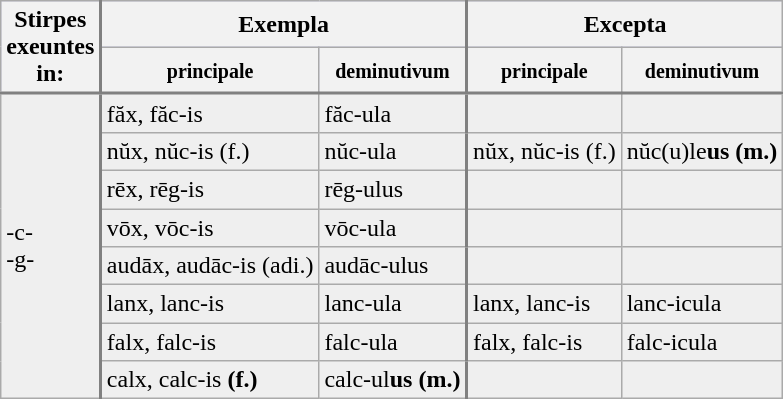<table class="wikitable">
<tr style="background:#ccccff;">
<th rowspan=2 style="border-right:2px solid grey;">Stirpes <br> exeuntes <br> in:</th>
<th colspan=2>Exempla</th>
<th colspan=2 style="border-left:2px solid grey;">Excepta</th>
</tr>
<tr style="background:#ccccff;">
<th><small>principale</small></th>
<th><small>deminutivum</small></th>
<th style="border-left:2px solid grey;"><small>principale</small></th>
<th><small>deminutivum</small></th>
</tr>
<tr style="background:#efefef; border-top:2px solid grey;">
<td rowspan=8 style="border-right:2px solid grey;">-c- <br> -g-</td>
<td>făx, făc-is</td>
<td>făc-ula</td>
<td style="border-left:2px solid grey;"></td>
<td></td>
</tr>
<tr style="background:#efefef;">
<td>nŭx, nŭc-is (f.)</td>
<td>nŭc-ula</td>
<td style="border-left:2px solid grey;">nŭx, nŭc-is (f.)</td>
<td>nŭc(u)le<strong>us (m.)</strong></td>
</tr>
<tr style="background:#efefef;">
<td>rēx, rēg-is</td>
<td>rēg-ulus</td>
<td style="border-left:2px solid grey;"></td>
<td></td>
</tr>
<tr style="background:#efefef;">
<td>vōx, vōc-is</td>
<td>vōc-ula</td>
<td style="border-left:2px solid grey;"></td>
<td></td>
</tr>
<tr style="background:#efefef;">
<td>audāx, audāc-is (adi.)</td>
<td>audāc-ulus</td>
<td style="border-left:2px solid grey;"></td>
<td></td>
</tr>
<tr style="background:#efefef;">
<td>lanx, lanc-is</td>
<td>lanc-ula</td>
<td style="border-left:2px solid grey;">lanx, lanc-is</td>
<td>lanc-icula</td>
</tr>
<tr style="background:#efefef;">
<td>falx, falc-is</td>
<td>falc-ula</td>
<td style="border-left:2px solid grey;">falx, falc-is</td>
<td>falc-icula</td>
</tr>
<tr style="background:#efefef;">
<td>calx, calc-is <strong>(f.)</strong></td>
<td>calc-ul<strong>us (m.)</strong></td>
<td style="border-left:2px solid grey;"></td>
<td></td>
</tr>
</table>
